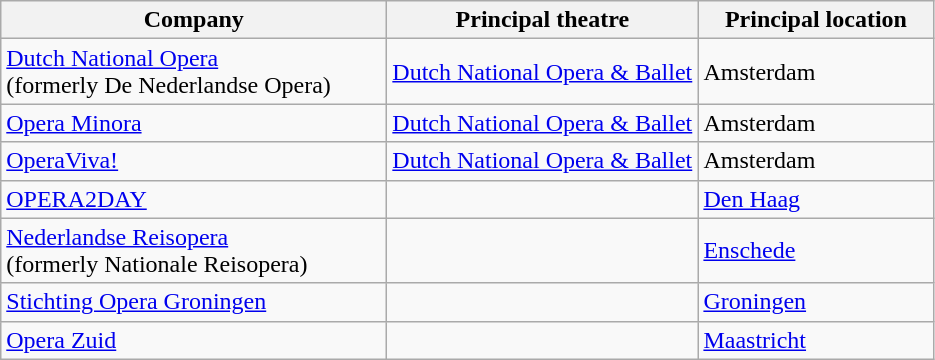<table class="wikitable">
<tr>
<th width=250>Company</th>
<th width=200>Principal theatre</th>
<th width=150>Principal location</th>
</tr>
<tr>
<td><a href='#'>Dutch National Opera</a><br>(formerly De Nederlandse Opera)</td>
<td><a href='#'>Dutch National Opera & Ballet</a></td>
<td>Amsterdam</td>
</tr>
<tr>
<td><a href='#'>Opera Minora</a></td>
<td><a href='#'>Dutch National Opera & Ballet</a></td>
<td>Amsterdam</td>
</tr>
<tr>
<td><a href='#'>OperaViva!</a></td>
<td><a href='#'>Dutch National Opera & Ballet</a></td>
<td>Amsterdam</td>
</tr>
<tr>
<td><a href='#'>OPERA2DAY</a></td>
<td></td>
<td><a href='#'>Den Haag</a></td>
</tr>
<tr>
<td><a href='#'>Nederlandse Reisopera</a><br>(formerly Nationale Reisopera)</td>
<td></td>
<td><a href='#'>Enschede</a></td>
</tr>
<tr>
<td><a href='#'>Stichting Opera Groningen</a></td>
<td></td>
<td><a href='#'>Groningen</a></td>
</tr>
<tr>
<td><a href='#'>Opera Zuid</a></td>
<td></td>
<td><a href='#'>Maastricht</a></td>
</tr>
</table>
